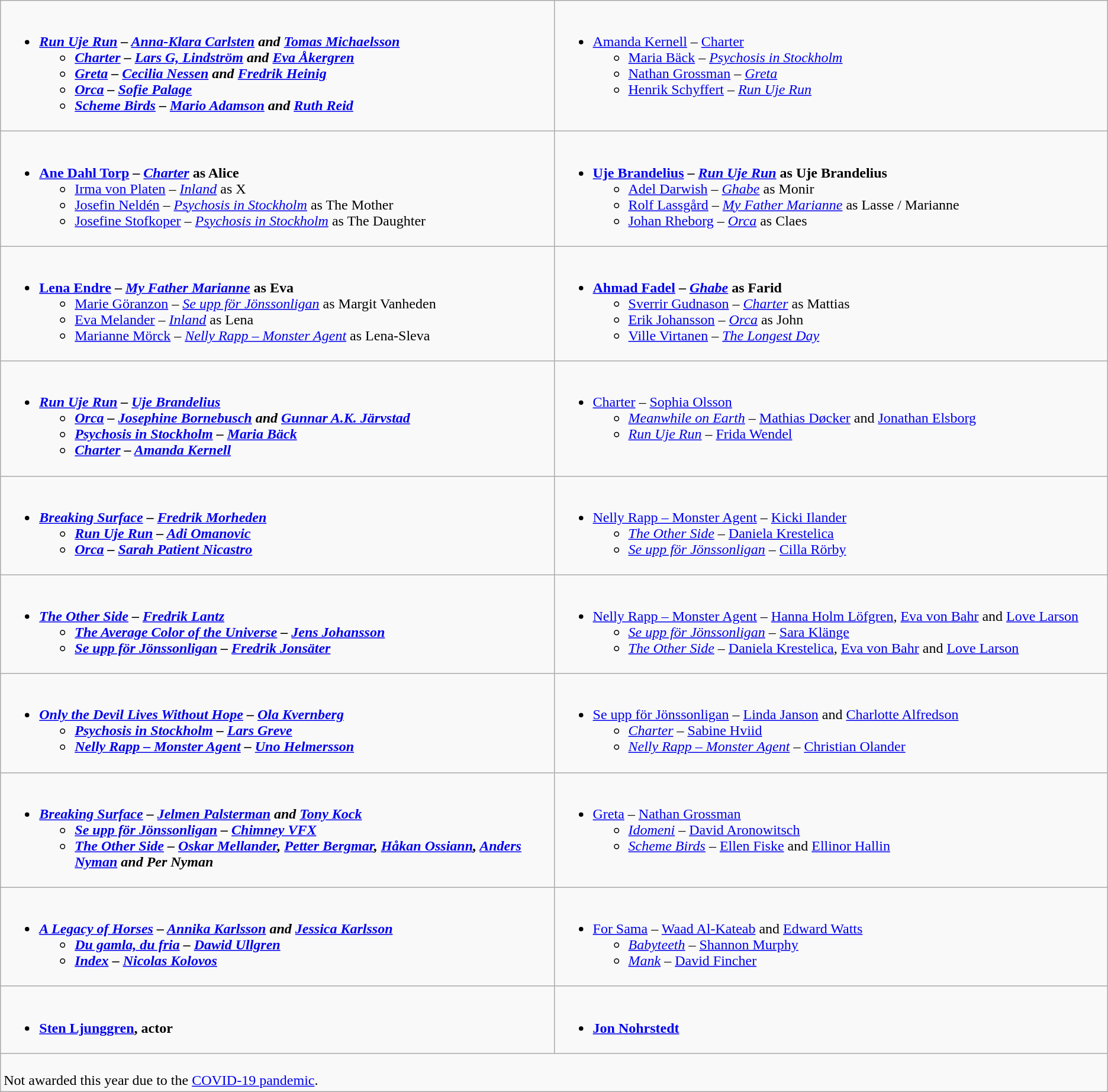<table class="wikitable">
<tr>
<td style="width:50%" valign="top"><br><ul><li><strong><em><a href='#'>Run Uje Run</a><em> – <a href='#'>Anna-Klara Carlsten</a> and <a href='#'>Tomas Michaelsson</a><strong><ul><li></em><a href='#'>Charter</a><em> – <a href='#'>Lars G, Lindström</a> and <a href='#'>Eva Åkergren</a></li><li></em><a href='#'>Greta</a><em> – <a href='#'>Cecilia Nessen</a> and <a href='#'>Fredrik Heinig</a></li><li></em><a href='#'>Orca</a><em> – <a href='#'>Sofie Palage</a></li><li></em><a href='#'>Scheme Birds</a><em> – <a href='#'>Mario Adamson</a> and <a href='#'>Ruth Reid</a></li></ul></li></ul></td>
<td style="width:50%" valign="top"><br><ul><li></strong><a href='#'>Amanda Kernell</a> – </em><a href='#'>Charter</a></em></strong><ul><li><a href='#'>Maria Bäck</a> – <em><a href='#'>Psychosis in Stockholm</a></em></li><li><a href='#'>Nathan Grossman</a> – <em><a href='#'>Greta</a></em></li><li><a href='#'>Henrik Schyffert</a> – <em><a href='#'>Run Uje Run</a></em></li></ul></li></ul></td>
</tr>
<tr>
<td style="width:50%" valign="top"><br><ul><li><strong><a href='#'>Ane Dahl Torp</a> – <em><a href='#'>Charter</a></em> as Alice</strong><ul><li><a href='#'>Irma von Platen</a> – <em><a href='#'>Inland</a></em> as X</li><li><a href='#'>Josefin Neldén</a> – <em><a href='#'>Psychosis in Stockholm</a></em> as The Mother</li><li><a href='#'>Josefine Stofkoper</a> –  <em><a href='#'>Psychosis in Stockholm</a></em> as The Daughter</li></ul></li></ul></td>
<td style="width:50%" valign="top"><br><ul><li><strong><a href='#'>Uje Brandelius</a> –  <em><a href='#'>Run Uje Run</a></em> as Uje Brandelius</strong><ul><li><a href='#'>Adel Darwish</a> – <em><a href='#'>Ghabe</a></em> as Monir</li><li><a href='#'>Rolf Lassgård</a> – <em><a href='#'>My Father Marianne</a></em> as Lasse / Marianne</li><li><a href='#'>Johan Rheborg</a> – <em><a href='#'>Orca</a></em> as Claes</li></ul></li></ul></td>
</tr>
<tr>
<td style="width:50%" valign="top"><br><ul><li><strong><a href='#'>Lena Endre</a> – <em><a href='#'>My Father Marianne</a></em> as Eva</strong><ul><li><a href='#'>Marie Göranzon</a> – <em><a href='#'>Se upp för Jönssonligan</a></em> as Margit Vanheden</li><li><a href='#'>Eva Melander</a> – <em><a href='#'>Inland</a></em> as Lena</li><li><a href='#'>Marianne Mörck</a> – <em><a href='#'>Nelly Rapp – Monster Agent</a></em> as Lena-Sleva</li></ul></li></ul></td>
<td style="width:50%" valign="top"><br><ul><li><strong><a href='#'>Ahmad Fadel</a> – <em><a href='#'>Ghabe</a></em> as Farid</strong><ul><li><a href='#'>Sverrir Gudnason</a> – <em><a href='#'>Charter</a></em> as Mattias</li><li><a href='#'>Erik Johansson</a> – <em><a href='#'>Orca</a></em> as John</li><li><a href='#'>Ville Virtanen</a> – <em><a href='#'>The Longest Day</a></em></li></ul></li></ul></td>
</tr>
<tr>
<td style="width:50%" valign="top"><br><ul><li><strong><em><a href='#'>Run Uje Run</a><em> – <a href='#'>Uje Brandelius</a><strong><ul><li></em><a href='#'>Orca</a><em> – <a href='#'>Josephine Bornebusch</a> and <a href='#'>Gunnar A.K. Järvstad</a></li><li></em><a href='#'>Psychosis in Stockholm</a><em> – <a href='#'>Maria Bäck</a></li><li></em><a href='#'>Charter</a><em> – <a href='#'>Amanda Kernell</a></li></ul></li></ul></td>
<td style="width:50%" valign="top"><br><ul><li></em></strong><a href='#'>Charter</a></em> – <a href='#'>Sophia Olsson</a></strong><ul><li><em><a href='#'>Meanwhile on Earth</a></em> – <a href='#'>Mathias Døcker</a> and <a href='#'>Jonathan Elsborg</a></li><li><em><a href='#'>Run Uje Run</a></em> – <a href='#'>Frida Wendel</a></li></ul></li></ul></td>
</tr>
<tr>
<td style="width:50%" valign="top"><br><ul><li><strong><em><a href='#'>Breaking Surface</a><em> – <a href='#'>Fredrik Morheden</a><strong><ul><li></em><a href='#'>Run Uje Run</a><em> – <a href='#'>Adi Omanovic</a></li><li></em><a href='#'>Orca</a><em> – <a href='#'>Sarah Patient Nicastro</a></li></ul></li></ul></td>
<td style="width:50%" valign="top"><br><ul><li></em></strong><a href='#'>Nelly Rapp – Monster Agent</a></em> – <a href='#'>Kicki Ilander</a></strong><ul><li><em><a href='#'>The Other Side</a></em> – <a href='#'>Daniela Krestelica</a></li><li><em><a href='#'>Se upp för Jönssonligan</a></em> – <a href='#'>Cilla Rörby</a></li></ul></li></ul></td>
</tr>
<tr>
<td style="width:50%" valign="top"><br><ul><li><strong><em><a href='#'>The Other Side</a><em> – <a href='#'>Fredrik Lantz</a><strong><ul><li></em><a href='#'>The Average Color of the Universe</a><em> – <a href='#'>Jens Johansson</a></li><li></em><a href='#'>Se upp för Jönssonligan</a><em> – <a href='#'>Fredrik Jonsäter</a></li></ul></li></ul></td>
<td style="width:50%" valign="top"><br><ul><li></em></strong><a href='#'>Nelly Rapp – Monster Agent</a></em> – <a href='#'>Hanna Holm Löfgren</a>, <a href='#'>Eva von Bahr</a> and <a href='#'>Love Larson</a></strong><ul><li><em><a href='#'>Se upp för Jönssonligan</a></em> – <a href='#'>Sara Klänge</a></li><li><em><a href='#'>The Other Side</a></em> – <a href='#'>Daniela Krestelica</a>, <a href='#'>Eva von Bahr</a> and <a href='#'>Love Larson</a></li></ul></li></ul></td>
</tr>
<tr>
<td style="width:50%" valign="top"><br><ul><li><strong><em><a href='#'>Only the Devil Lives Without Hope</a><em> – <a href='#'>Ola Kvernberg</a><strong><ul><li></em><a href='#'>Psychosis in Stockholm</a><em> – <a href='#'>Lars Greve</a></li><li></em><a href='#'>Nelly Rapp – Monster Agent</a><em> – <a href='#'>Uno Helmersson</a></li></ul></li></ul></td>
<td style="width:50%" valign="top"><br><ul><li></em></strong><a href='#'>Se upp för Jönssonligan</a></em> – <a href='#'>Linda Janson</a> and <a href='#'>Charlotte Alfredson</a></strong><ul><li><em><a href='#'>Charter</a></em> – <a href='#'>Sabine Hviid</a></li><li><em><a href='#'>Nelly Rapp – Monster Agent</a></em> – <a href='#'>Christian Olander</a></li></ul></li></ul></td>
</tr>
<tr>
<td style="width:50%" valign="top"><br><ul><li><strong><em><a href='#'>Breaking Surface</a><em> – <a href='#'>Jelmen Palsterman</a> and <a href='#'>Tony Kock</a><strong><ul><li></em><a href='#'>Se upp för Jönssonligan</a><em> – <a href='#'>Chimney VFX</a></li><li></em><a href='#'>The Other Side</a><em> – <a href='#'>Oskar Mellander</a>, <a href='#'>Petter Bergmar</a>, <a href='#'>Håkan Ossiann</a>, <a href='#'>Anders Nyman</a> and Per Nyman</li></ul></li></ul></td>
<td style="width:50%" valign="top"><br><ul><li></em></strong><a href='#'>Greta</a></em> – <a href='#'>Nathan Grossman</a></strong><ul><li><em><a href='#'>Idomeni</a></em> – <a href='#'>David Aronowitsch</a></li><li><em><a href='#'>Scheme Birds</a></em> – <a href='#'>Ellen Fiske</a> and <a href='#'>Ellinor Hallin</a></li></ul></li></ul></td>
</tr>
<tr>
<td style="width:50%" valign="top"><br><ul><li><strong><em><a href='#'>A Legacy of Horses</a><em> – <a href='#'>Annika Karlsson</a> and <a href='#'>Jessica Karlsson</a><strong><ul><li></em><a href='#'>Du gamla, du fria</a><em> – <a href='#'>Dawid Ullgren</a></li><li></em><a href='#'>Index</a><em> – <a href='#'>Nicolas Kolovos</a></li></ul></li></ul></td>
<td style="width:50%" valign="top"><br><ul><li></em></strong><a href='#'>For Sama</a></em> – <a href='#'>Waad Al-Kateab</a> and <a href='#'>Edward Watts</a></strong><ul><li><em><a href='#'>Babyteeth</a></em> – <a href='#'>Shannon Murphy</a></li><li><em><a href='#'>Mank</a></em> – <a href='#'>David Fincher</a></li></ul></li></ul></td>
</tr>
<tr>
<td style="width:50%" valign="top"><br><ul><li><strong><a href='#'>Sten Ljunggren</a>, actor</strong></li></ul></td>
<td style="width:50%" valign="top"><br><ul><li><strong><a href='#'>Jon Nohrstedt</a></strong></li></ul></td>
</tr>
<tr>
<td style="width:50%" valign="top" colspan="2"><br>Not awarded this year due to the <a href='#'>COVID-19 pandemic</a>.</td>
</tr>
</table>
